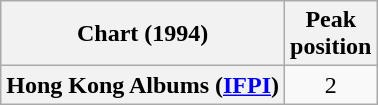<table class="wikitable plainrowheaders">
<tr>
<th scope="col">Chart (1994)</th>
<th scope="col">Peak<br>position</th>
</tr>
<tr>
<th scope="row">Hong Kong Albums (<a href='#'>IFPI</a>)</th>
<td align="center">2</td>
</tr>
</table>
